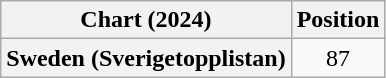<table class="wikitable plainrowheaders" style="text-align:center">
<tr>
<th scope="col">Chart (2024)</th>
<th scope="col">Position</th>
</tr>
<tr>
<th scope="row">Sweden (Sverigetopplistan)</th>
<td>87</td>
</tr>
</table>
